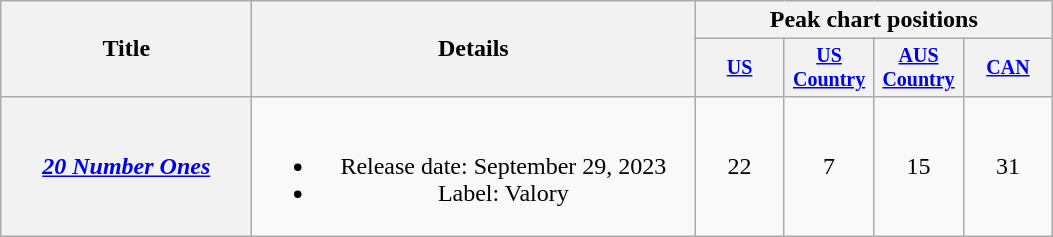<table class="wikitable plainrowheaders" style="text-align:center;">
<tr>
<th scope="col" rowspan="2" style="width:10em;">Title</th>
<th scope="col" rowspan="2" style="width:18em;">Details</th>
<th scope="col" colspan="4">Peak chart positions</th>
</tr>
<tr style="font-size:smaller;">
<th scope="col" style="width:4em;"><a href='#'>US</a><br></th>
<th scope="col" style="width:4em;"><a href='#'>US Country</a><br></th>
<th scope="col" style="width:4em;"><a href='#'>AUS<br>Country</a><br></th>
<th scope="col" style="width:4em;"><a href='#'>CAN</a><br></th>
</tr>
<tr>
<th scope="row"><em><a href='#'>20 Number Ones</a></em></th>
<td><br><ul><li>Release date: September 29, 2023</li><li>Label: Valory</li></ul></td>
<td>22</td>
<td>7</td>
<td>15</td>
<td>31</td>
</tr>
</table>
